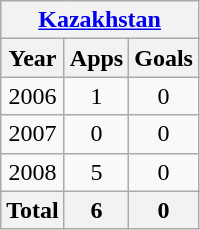<table class="wikitable" style="text-align:center">
<tr>
<th colspan=3><a href='#'>Kazakhstan</a></th>
</tr>
<tr>
<th>Year</th>
<th>Apps</th>
<th>Goals</th>
</tr>
<tr>
<td>2006</td>
<td>1</td>
<td>0</td>
</tr>
<tr>
<td>2007</td>
<td>0</td>
<td>0</td>
</tr>
<tr>
<td>2008</td>
<td>5</td>
<td>0</td>
</tr>
<tr>
<th>Total</th>
<th>6</th>
<th>0</th>
</tr>
</table>
